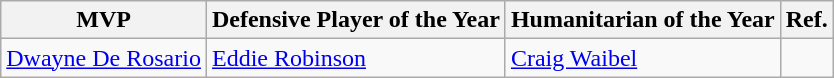<table class="wikitable">
<tr>
<th>MVP</th>
<th>Defensive Player of the Year</th>
<th><strong>Humanitarian of the Year</strong></th>
<th>Ref.</th>
</tr>
<tr>
<td> <a href='#'>Dwayne De Rosario</a></td>
<td> <a href='#'>Eddie Robinson</a></td>
<td> <a href='#'>Craig Waibel</a></td>
<td></td>
</tr>
</table>
